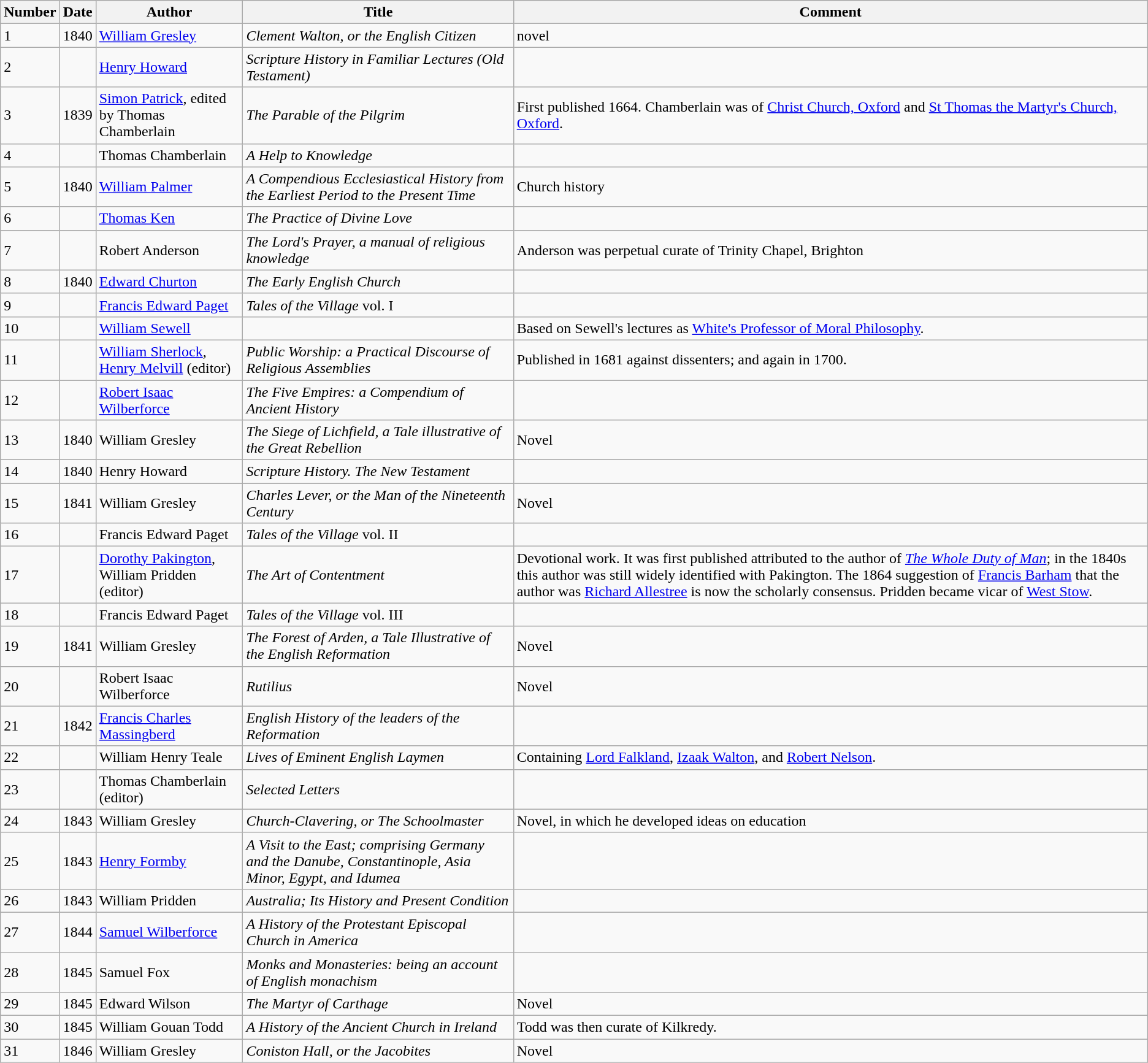<table class="wikitable" border="1">
<tr>
<th>Number</th>
<th>Date</th>
<th>Author</th>
<th>Title</th>
<th>Comment</th>
</tr>
<tr>
<td>1</td>
<td>1840</td>
<td><a href='#'>William Gresley</a></td>
<td><em>Clement Walton, or the English Citizen</em></td>
<td>novel</td>
</tr>
<tr>
<td>2</td>
<td></td>
<td><a href='#'>Henry Howard</a></td>
<td><em>Scripture History in Familiar Lectures (Old Testament)</em></td>
<td></td>
</tr>
<tr>
<td>3</td>
<td>1839</td>
<td><a href='#'>Simon Patrick</a>, edited by Thomas Chamberlain</td>
<td><em>The Parable of the Pilgrim</em></td>
<td>First published 1664. Chamberlain was of <a href='#'>Christ Church, Oxford</a> and <a href='#'>St Thomas the Martyr's Church, Oxford</a>.</td>
</tr>
<tr>
<td>4</td>
<td></td>
<td>Thomas Chamberlain</td>
<td><em>A Help to Knowledge</em></td>
<td></td>
</tr>
<tr>
<td>5</td>
<td>1840</td>
<td><a href='#'>William Palmer</a></td>
<td><em>A Compendious Ecclesiastical History from the Earliest Period to the Present Time</em></td>
<td>Church history</td>
</tr>
<tr>
<td>6</td>
<td></td>
<td><a href='#'>Thomas Ken</a></td>
<td><em>The Practice of Divine Love</em></td>
<td></td>
</tr>
<tr>
<td>7</td>
<td></td>
<td>Robert Anderson</td>
<td><em>The Lord's Prayer, a manual of religious knowledge</em></td>
<td>Anderson was perpetual curate of Trinity Chapel, Brighton</td>
</tr>
<tr>
<td>8</td>
<td>1840</td>
<td><a href='#'>Edward Churton</a></td>
<td><em>The Early English Church</em></td>
<td></td>
</tr>
<tr>
<td>9</td>
<td></td>
<td><a href='#'>Francis Edward Paget</a></td>
<td><em>Tales of the Village</em> vol. I</td>
<td></td>
</tr>
<tr>
<td>10</td>
<td></td>
<td><a href='#'>William Sewell</a></td>
<td><em></em></td>
<td>Based on Sewell's lectures as <a href='#'>White's Professor of Moral Philosophy</a>.</td>
</tr>
<tr>
<td>11</td>
<td></td>
<td><a href='#'>William Sherlock</a>, <a href='#'>Henry Melvill</a> (editor)</td>
<td><em>Public Worship: a Practical Discourse of Religious Assemblies</em></td>
<td>Published in 1681 against dissenters; and again in 1700.</td>
</tr>
<tr>
<td>12</td>
<td></td>
<td><a href='#'>Robert Isaac Wilberforce</a></td>
<td><em>The Five Empires: a Compendium of Ancient History </em></td>
<td></td>
</tr>
<tr>
<td>13</td>
<td>1840</td>
<td>William Gresley</td>
<td><em>The Siege of Lichfield, a Tale illustrative of the Great Rebellion</em></td>
<td>Novel</td>
</tr>
<tr>
<td>14</td>
<td>1840</td>
<td>Henry Howard</td>
<td><em>Scripture History. The New Testament</em></td>
<td></td>
</tr>
<tr>
<td>15</td>
<td>1841</td>
<td>William Gresley</td>
<td><em>Charles Lever, or the Man of the Nineteenth Century</em></td>
<td>Novel</td>
</tr>
<tr>
<td>16</td>
<td></td>
<td>Francis Edward Paget</td>
<td><em>Tales of the Village</em> vol. II</td>
<td></td>
</tr>
<tr>
<td>17</td>
<td></td>
<td><a href='#'>Dorothy Pakington</a>, William Pridden (editor)</td>
<td><em>The Art of Contentment</em></td>
<td>Devotional work. It was first published attributed to the author of <em><a href='#'>The Whole Duty of Man</a></em>; in the 1840s this author was still widely identified with Pakington. The 1864 suggestion of <a href='#'>Francis Barham</a> that the author was <a href='#'>Richard Allestree</a> is now the scholarly consensus. Pridden became vicar of <a href='#'>West Stow</a>.</td>
</tr>
<tr>
<td>18</td>
<td></td>
<td>Francis Edward Paget</td>
<td><em>Tales of the Village</em> vol. III</td>
<td></td>
</tr>
<tr>
<td>19</td>
<td>1841</td>
<td>William Gresley</td>
<td><em>The Forest of Arden, a Tale Illustrative of the English Reformation</em></td>
<td>Novel</td>
</tr>
<tr>
<td>20</td>
<td></td>
<td>Robert Isaac Wilberforce</td>
<td><em>Rutilius</em></td>
<td>Novel</td>
</tr>
<tr>
<td>21</td>
<td>1842</td>
<td><a href='#'>Francis Charles Massingberd</a></td>
<td><em>English History of the leaders of the Reformation</em></td>
<td></td>
</tr>
<tr>
<td>22</td>
<td></td>
<td>William Henry Teale</td>
<td><em>Lives of Eminent English Laymen</em></td>
<td>Containing <a href='#'>Lord Falkland</a>, <a href='#'>Izaak Walton</a>, and <a href='#'>Robert Nelson</a>.</td>
</tr>
<tr>
<td>23</td>
<td></td>
<td>Thomas Chamberlain (editor)</td>
<td><em>Selected Letters</em></td>
<td></td>
</tr>
<tr>
<td>24</td>
<td>1843</td>
<td>William Gresley</td>
<td><em>Church-Clavering, or The Schoolmaster</em></td>
<td>Novel, in which he developed ideas on education</td>
</tr>
<tr>
<td>25</td>
<td>1843</td>
<td><a href='#'>Henry Formby</a></td>
<td><em>A Visit to the East; comprising Germany and the Danube, Constantinople, Asia Minor, Egypt, and Idumea</em></td>
<td></td>
</tr>
<tr>
<td>26</td>
<td>1843</td>
<td>William Pridden</td>
<td><em>Australia; Its History and Present Condition</em></td>
<td></td>
</tr>
<tr>
<td>27</td>
<td>1844</td>
<td><a href='#'>Samuel Wilberforce</a></td>
<td><em>A History of the Protestant Episcopal Church in America</em></td>
<td></td>
</tr>
<tr>
<td>28</td>
<td>1845</td>
<td>Samuel Fox</td>
<td><em>Monks and Monasteries: being an account of English monachism</em></td>
<td></td>
</tr>
<tr>
<td>29</td>
<td>1845</td>
<td>Edward Wilson</td>
<td><em>The Martyr of Carthage</em></td>
<td>Novel</td>
</tr>
<tr>
<td>30</td>
<td>1845</td>
<td>William Gouan Todd</td>
<td><em>A History of the Ancient Church in Ireland</em></td>
<td>Todd was then curate of Kilkredy.</td>
</tr>
<tr>
<td>31</td>
<td>1846</td>
<td>William Gresley</td>
<td><em>Coniston Hall, or the Jacobites</em></td>
<td>Novel</td>
</tr>
</table>
